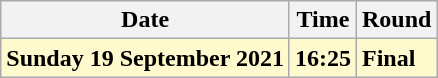<table class="wikitable">
<tr>
<th>Date</th>
<th>Time</th>
<th>Round</th>
</tr>
<tr>
<td style=background:lemonchiffon><strong>Sunday 19 September 2021</strong></td>
<td style=background:lemonchiffon><strong>16:25</strong></td>
<td style=background:lemonchiffon><strong>Final</strong></td>
</tr>
</table>
